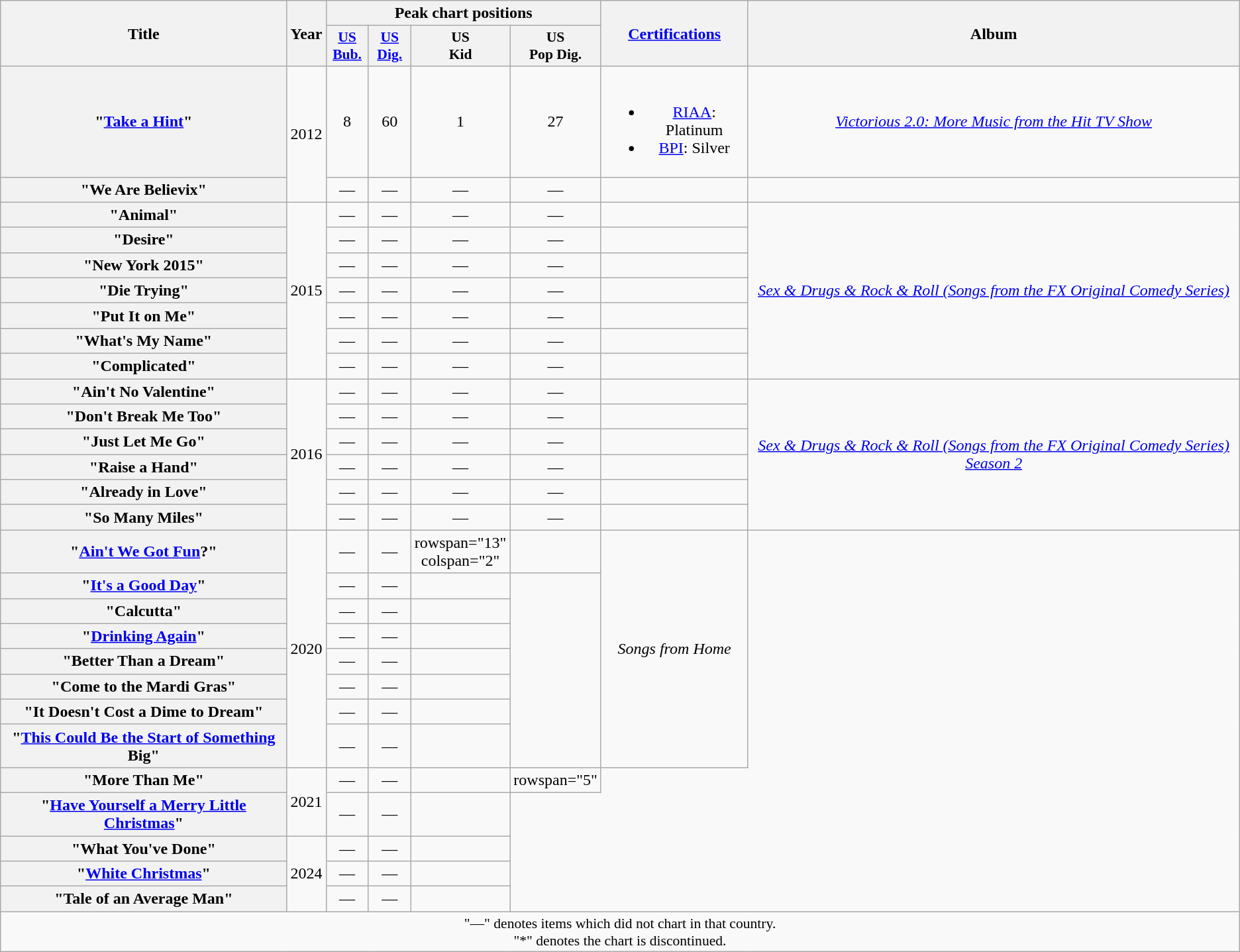<table class="wikitable plainrowheaders" style="text-align:center;">
<tr>
<th scope="col" rowspan="2">Title</th>
<th scope="col" rowspan="2">Year</th>
<th scope="col" colspan="4">Peak chart positions</th>
<th scope="col" rowspan="2"><a href='#'>Certifications</a></th>
<th scope="col" rowspan="2">Album</th>
</tr>
<tr>
<th style="width:2.5em;font-size:90%"><a href='#'>US<br>Bub.</a><br></th>
<th style="width:2.5em;font-size:90%"><a href='#'>US<br>Dig.</a><br></th>
<th style="width:2.5em;font-size:90%">US<br>Kid<br></th>
<th style="width:2.5em;font-size:90%">US<br>Pop Dig.<br></th>
</tr>
<tr>
<th scope="row">"<a href='#'>Take a Hint</a>"<br></th>
<td rowspan="2">2012</td>
<td>8</td>
<td>60</td>
<td>1</td>
<td>27</td>
<td><br><ul><li><a href='#'>RIAA</a>: Platinum</li><li><a href='#'>BPI</a>: Silver</li></ul></td>
<td><em><a href='#'>Victorious 2.0: More Music from the Hit TV Show</a></em></td>
</tr>
<tr>
<th scope="row">"We Are Believix"<br></th>
<td>—</td>
<td>—</td>
<td>—</td>
<td>—</td>
<td></td>
<td></td>
</tr>
<tr>
<th scope="row">"Animal"<br></th>
<td rowspan="7">2015</td>
<td>—</td>
<td>—</td>
<td>—</td>
<td>—</td>
<td></td>
<td rowspan="7"><em><a href='#'>Sex & Drugs & Rock & Roll (Songs from the FX Original Comedy Series)</a></em></td>
</tr>
<tr>
<th scope="row">"Desire"<br></th>
<td>—</td>
<td>—</td>
<td>—</td>
<td>—</td>
<td></td>
</tr>
<tr>
<th scope="row">"New York 2015"<br></th>
<td>—</td>
<td>—</td>
<td>—</td>
<td>—</td>
<td></td>
</tr>
<tr>
<th scope="row">"Die Trying"<br></th>
<td>—</td>
<td>—</td>
<td>—</td>
<td>—</td>
<td></td>
</tr>
<tr>
<th scope="row">"Put It on Me"<br></th>
<td>—</td>
<td>—</td>
<td>—</td>
<td>—</td>
<td></td>
</tr>
<tr>
<th scope="row">"What's My Name"<br></th>
<td>—</td>
<td>—</td>
<td>—</td>
<td>—</td>
<td></td>
</tr>
<tr>
<th scope="row">"Complicated"<br></th>
<td>—</td>
<td>—</td>
<td>—</td>
<td>—</td>
<td></td>
</tr>
<tr>
<th scope="row">"Ain't No Valentine"<br></th>
<td rowspan="6">2016</td>
<td>—</td>
<td>—</td>
<td>—</td>
<td>—</td>
<td></td>
<td rowspan="6"><em><a href='#'>Sex & Drugs & Rock & Roll (Songs from the FX Original Comedy Series) Season 2</a></em></td>
</tr>
<tr>
<th scope="row">"Don't Break Me Too"<br></th>
<td>—</td>
<td>—</td>
<td>—</td>
<td>—</td>
<td></td>
</tr>
<tr>
<th scope="row">"Just Let Me Go"<br></th>
<td>—</td>
<td>—</td>
<td>—</td>
<td>—</td>
<td></td>
</tr>
<tr>
<th scope="row">"Raise a Hand"<br></th>
<td>—</td>
<td>—</td>
<td>—</td>
<td>—</td>
<td></td>
</tr>
<tr>
<th scope="row">"Already in Love"<br></th>
<td>—</td>
<td>—</td>
<td>—</td>
<td>—</td>
<td></td>
</tr>
<tr>
<th scope="row">"So Many Miles"<br></th>
<td>—</td>
<td>—</td>
<td>—</td>
<td>—</td>
<td></td>
</tr>
<tr>
<th scope="row">"<a href='#'>Ain't We Got Fun</a>?"<br></th>
<td rowspan="8">2020</td>
<td>—</td>
<td>—</td>
<td>rowspan="13" colspan="2" </td>
<td></td>
<td rowspan="8"><em>Songs from Home</em></td>
</tr>
<tr>
<th scope="row">"<a href='#'>It's a Good Day</a>"<br></th>
<td>—</td>
<td>—</td>
<td></td>
</tr>
<tr>
<th scope="row">"Calcutta"<br></th>
<td>—</td>
<td>—</td>
<td></td>
</tr>
<tr>
<th scope="row">"<a href='#'>Drinking Again</a>"<br></th>
<td>—</td>
<td>—</td>
<td></td>
</tr>
<tr>
<th scope="row">"Better Than a Dream"<br></th>
<td>—</td>
<td>—</td>
<td></td>
</tr>
<tr>
<th scope="row">"Come to the Mardi Gras"<br></th>
<td>—</td>
<td>—</td>
<td></td>
</tr>
<tr>
<th scope="row">"It Doesn't Cost a Dime to Dream"<br></th>
<td>—</td>
<td>—</td>
<td></td>
</tr>
<tr>
<th scope="row">"<a href='#'>This Could Be the Start of Something</a> Big"<br></th>
<td>—</td>
<td>—</td>
<td></td>
</tr>
<tr>
<th scope="row">"More Than Me"</th>
<td rowspan="2">2021</td>
<td>—</td>
<td>—</td>
<td></td>
<td>rowspan="5" </td>
</tr>
<tr>
<th scope="row">"<a href='#'>Have Yourself a Merry Little Christmas</a>"<br></th>
<td>—</td>
<td>—</td>
<td></td>
</tr>
<tr>
<th scope="row">"What You've Done"<br></th>
<td rowspan="3">2024</td>
<td>—</td>
<td>—</td>
<td></td>
</tr>
<tr>
<th scope="row">"<a href='#'>White Christmas</a>"<br></th>
<td>—</td>
<td>—</td>
<td></td>
</tr>
<tr>
<th scope="row">"Tale of an Average Man"<br></th>
<td>—</td>
<td>—</td>
<td></td>
</tr>
<tr>
<td colspan="8" style="font-size:90%;">"—" denotes items which did not chart in that country.<br>"*" denotes the chart is discontinued.</td>
</tr>
</table>
